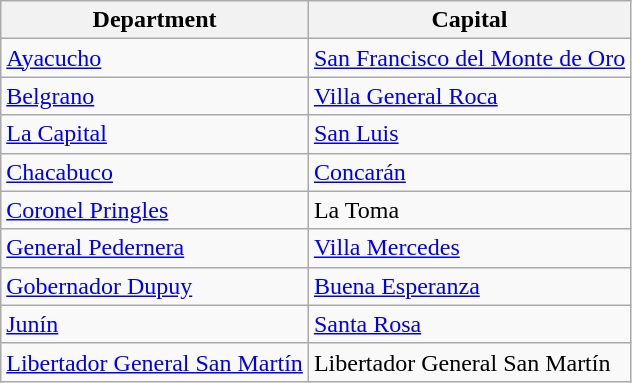<table class="wikitable">
<tr>
<th>Department</th>
<th>Capital</th>
</tr>
<tr>
<td><a href='#'>Ayacucho</a></td>
<td><a href='#'>San Francisco del Monte de Oro</a></td>
</tr>
<tr>
<td><a href='#'>Belgrano</a></td>
<td><a href='#'>Villa General Roca</a></td>
</tr>
<tr>
<td><a href='#'>La Capital</a></td>
<td><a href='#'>San Luis</a></td>
</tr>
<tr>
<td><a href='#'>Chacabuco</a></td>
<td><a href='#'>Concarán</a></td>
</tr>
<tr>
<td><a href='#'>Coronel Pringles</a></td>
<td>La Toma</td>
</tr>
<tr>
<td><a href='#'>General Pedernera</a></td>
<td><a href='#'>Villa Mercedes</a></td>
</tr>
<tr>
<td><a href='#'>Gobernador Dupuy</a></td>
<td><a href='#'>Buena Esperanza</a></td>
</tr>
<tr>
<td><a href='#'>Junín</a></td>
<td><a href='#'>Santa Rosa</a></td>
</tr>
<tr>
<td><a href='#'>Libertador General San Martín</a></td>
<td>Libertador General San Martín</td>
</tr>
</table>
